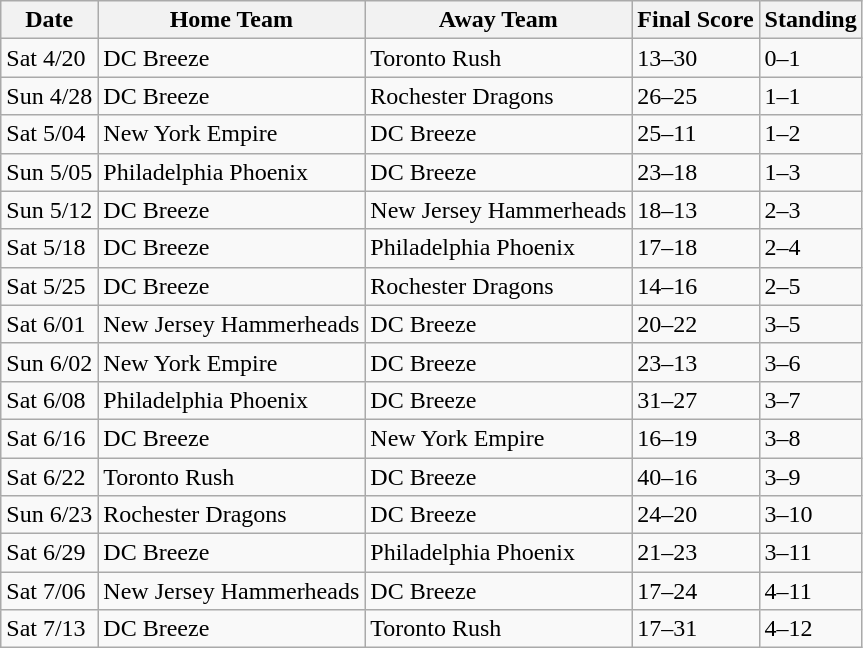<table class="wikitable">
<tr>
<th>Date</th>
<th>Home Team</th>
<th>Away Team</th>
<th>Final Score</th>
<th>Standing</th>
</tr>
<tr>
<td>Sat 4/20</td>
<td>DC Breeze</td>
<td>Toronto Rush</td>
<td>13–30</td>
<td>0–1</td>
</tr>
<tr>
<td>Sun 4/28</td>
<td>DC Breeze</td>
<td>Rochester Dragons</td>
<td>26–25</td>
<td>1–1</td>
</tr>
<tr>
<td>Sat 5/04</td>
<td>New York Empire</td>
<td>DC Breeze</td>
<td>25–11</td>
<td>1–2</td>
</tr>
<tr>
<td>Sun 5/05</td>
<td>Philadelphia Phoenix</td>
<td>DC Breeze</td>
<td>23–18</td>
<td>1–3</td>
</tr>
<tr>
<td>Sun 5/12</td>
<td>DC Breeze</td>
<td>New Jersey Hammerheads</td>
<td>18–13</td>
<td>2–3</td>
</tr>
<tr>
<td>Sat 5/18</td>
<td>DC Breeze</td>
<td>Philadelphia Phoenix</td>
<td>17–18</td>
<td>2–4</td>
</tr>
<tr>
<td>Sat 5/25</td>
<td>DC Breeze</td>
<td>Rochester Dragons</td>
<td>14–16</td>
<td>2–5</td>
</tr>
<tr>
<td>Sat 6/01</td>
<td>New Jersey Hammerheads</td>
<td>DC Breeze</td>
<td>20–22</td>
<td>3–5</td>
</tr>
<tr>
<td>Sun 6/02</td>
<td>New York Empire</td>
<td>DC Breeze</td>
<td>23–13</td>
<td>3–6</td>
</tr>
<tr>
<td>Sat 6/08</td>
<td>Philadelphia Phoenix</td>
<td>DC Breeze</td>
<td>31–27</td>
<td>3–7</td>
</tr>
<tr>
<td>Sat 6/16</td>
<td>DC Breeze</td>
<td>New York Empire</td>
<td>16–19</td>
<td>3–8</td>
</tr>
<tr>
<td>Sat 6/22</td>
<td>Toronto Rush</td>
<td>DC Breeze</td>
<td>40–16</td>
<td>3–9</td>
</tr>
<tr>
<td>Sun 6/23</td>
<td>Rochester Dragons</td>
<td>DC Breeze</td>
<td>24–20</td>
<td>3–10</td>
</tr>
<tr>
<td>Sat 6/29</td>
<td>DC Breeze</td>
<td>Philadelphia Phoenix</td>
<td>21–23</td>
<td>3–11</td>
</tr>
<tr>
<td>Sat 7/06</td>
<td>New Jersey Hammerheads</td>
<td>DC Breeze</td>
<td>17–24</td>
<td>4–11</td>
</tr>
<tr>
<td>Sat 7/13</td>
<td>DC Breeze</td>
<td>Toronto Rush</td>
<td>17–31</td>
<td>4–12</td>
</tr>
</table>
